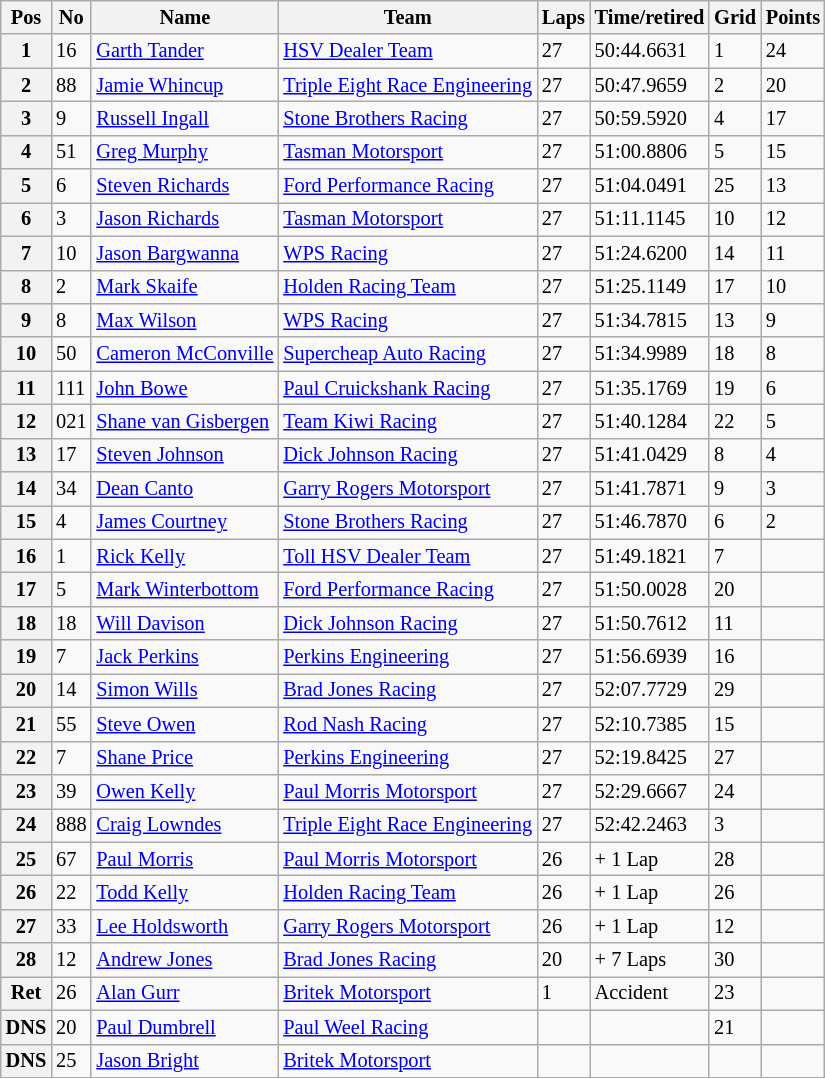<table class="wikitable" style="font-size: 85%;">
<tr>
<th>Pos</th>
<th>No</th>
<th>Name</th>
<th>Team</th>
<th>Laps</th>
<th>Time/retired</th>
<th>Grid</th>
<th>Points</th>
</tr>
<tr>
<th>1</th>
<td>16</td>
<td> <a href='#'>Garth Tander</a></td>
<td><a href='#'>HSV Dealer Team</a></td>
<td>27</td>
<td>50:44.6631</td>
<td>1</td>
<td>24</td>
</tr>
<tr>
<th>2</th>
<td>88</td>
<td> <a href='#'>Jamie Whincup</a></td>
<td><a href='#'>Triple Eight Race Engineering</a></td>
<td>27</td>
<td>50:47.9659</td>
<td>2</td>
<td>20</td>
</tr>
<tr>
<th>3</th>
<td>9</td>
<td> <a href='#'>Russell Ingall</a></td>
<td><a href='#'>Stone Brothers Racing</a></td>
<td>27</td>
<td>50:59.5920</td>
<td>4</td>
<td>17</td>
</tr>
<tr>
<th>4</th>
<td>51</td>
<td> <a href='#'>Greg Murphy</a></td>
<td><a href='#'>Tasman Motorsport</a></td>
<td>27</td>
<td>51:00.8806</td>
<td>5</td>
<td>15</td>
</tr>
<tr>
<th>5</th>
<td>6</td>
<td> <a href='#'>Steven Richards</a></td>
<td><a href='#'>Ford Performance Racing</a></td>
<td>27</td>
<td>51:04.0491</td>
<td>25</td>
<td>13</td>
</tr>
<tr>
<th>6</th>
<td>3</td>
<td> <a href='#'>Jason Richards</a></td>
<td><a href='#'>Tasman Motorsport</a></td>
<td>27</td>
<td>51:11.1145</td>
<td>10</td>
<td>12</td>
</tr>
<tr>
<th>7</th>
<td>10</td>
<td> <a href='#'>Jason Bargwanna</a></td>
<td><a href='#'>WPS Racing</a></td>
<td>27</td>
<td>51:24.6200</td>
<td>14</td>
<td>11</td>
</tr>
<tr>
<th>8</th>
<td>2</td>
<td> <a href='#'>Mark Skaife</a></td>
<td><a href='#'>Holden Racing Team</a></td>
<td>27</td>
<td>51:25.1149</td>
<td>17</td>
<td>10</td>
</tr>
<tr>
<th>9</th>
<td>8</td>
<td> <a href='#'>Max Wilson</a></td>
<td><a href='#'>WPS Racing</a></td>
<td>27</td>
<td>51:34.7815</td>
<td>13</td>
<td>9</td>
</tr>
<tr>
<th>10</th>
<td>50</td>
<td> <a href='#'>Cameron McConville</a></td>
<td><a href='#'>Supercheap Auto Racing</a></td>
<td>27</td>
<td>51:34.9989</td>
<td>18</td>
<td>8</td>
</tr>
<tr>
<th>11</th>
<td>111</td>
<td> <a href='#'>John Bowe</a></td>
<td><a href='#'>Paul Cruickshank Racing</a></td>
<td>27</td>
<td>51:35.1769</td>
<td>19</td>
<td>6</td>
</tr>
<tr>
<th>12</th>
<td>021</td>
<td> <a href='#'>Shane van Gisbergen</a></td>
<td><a href='#'>Team Kiwi Racing</a></td>
<td>27</td>
<td>51:40.1284</td>
<td>22</td>
<td>5</td>
</tr>
<tr>
<th>13</th>
<td>17</td>
<td> <a href='#'>Steven Johnson</a></td>
<td><a href='#'>Dick Johnson Racing</a></td>
<td>27</td>
<td>51:41.0429</td>
<td>8</td>
<td>4</td>
</tr>
<tr>
<th>14</th>
<td>34</td>
<td> <a href='#'>Dean Canto</a></td>
<td><a href='#'>Garry Rogers Motorsport</a></td>
<td>27</td>
<td>51:41.7871</td>
<td>9</td>
<td>3</td>
</tr>
<tr>
<th>15</th>
<td>4</td>
<td> <a href='#'>James Courtney</a></td>
<td><a href='#'>Stone Brothers Racing</a></td>
<td>27</td>
<td>51:46.7870</td>
<td>6</td>
<td>2</td>
</tr>
<tr>
<th>16</th>
<td>1</td>
<td> <a href='#'>Rick Kelly</a></td>
<td><a href='#'>Toll HSV Dealer Team</a></td>
<td>27</td>
<td>51:49.1821</td>
<td>7</td>
<td></td>
</tr>
<tr>
<th>17</th>
<td>5</td>
<td> <a href='#'>Mark Winterbottom</a></td>
<td><a href='#'>Ford Performance Racing</a></td>
<td>27</td>
<td>51:50.0028</td>
<td>20</td>
<td></td>
</tr>
<tr>
<th>18</th>
<td>18</td>
<td> <a href='#'>Will Davison</a></td>
<td><a href='#'>Dick Johnson Racing</a></td>
<td>27</td>
<td>51:50.7612</td>
<td>11</td>
<td></td>
</tr>
<tr>
<th>19</th>
<td>7</td>
<td> <a href='#'>Jack Perkins</a></td>
<td><a href='#'>Perkins Engineering</a></td>
<td>27</td>
<td>51:56.6939</td>
<td>16</td>
<td></td>
</tr>
<tr>
<th>20</th>
<td>14</td>
<td> <a href='#'>Simon Wills</a></td>
<td><a href='#'>Brad Jones Racing</a></td>
<td>27</td>
<td>52:07.7729</td>
<td>29</td>
<td></td>
</tr>
<tr>
<th>21</th>
<td>55</td>
<td> <a href='#'>Steve Owen</a></td>
<td><a href='#'>Rod Nash Racing</a></td>
<td>27</td>
<td>52:10.7385</td>
<td>15</td>
<td></td>
</tr>
<tr>
<th>22</th>
<td>7</td>
<td> <a href='#'>Shane Price</a></td>
<td><a href='#'>Perkins Engineering</a></td>
<td>27</td>
<td>52:19.8425</td>
<td>27</td>
<td></td>
</tr>
<tr>
<th>23</th>
<td>39</td>
<td> <a href='#'>Owen Kelly</a></td>
<td><a href='#'>Paul Morris Motorsport</a></td>
<td>27</td>
<td>52:29.6667</td>
<td>24</td>
<td></td>
</tr>
<tr>
<th>24</th>
<td>888</td>
<td> <a href='#'>Craig Lowndes</a></td>
<td><a href='#'>Triple Eight Race Engineering</a></td>
<td>27</td>
<td>52:42.2463</td>
<td>3</td>
<td></td>
</tr>
<tr>
<th>25</th>
<td>67</td>
<td> <a href='#'>Paul Morris</a></td>
<td><a href='#'>Paul Morris Motorsport</a></td>
<td>26</td>
<td>+ 1 Lap</td>
<td>28</td>
<td></td>
</tr>
<tr>
<th>26</th>
<td>22</td>
<td> <a href='#'>Todd Kelly</a></td>
<td><a href='#'>Holden Racing Team</a></td>
<td>26</td>
<td>+ 1 Lap</td>
<td>26</td>
<td></td>
</tr>
<tr>
<th>27</th>
<td>33</td>
<td> <a href='#'>Lee Holdsworth</a></td>
<td><a href='#'>Garry Rogers Motorsport</a></td>
<td>26</td>
<td>+ 1 Lap</td>
<td>12</td>
<td></td>
</tr>
<tr>
<th>28</th>
<td>12</td>
<td> <a href='#'>Andrew Jones</a></td>
<td><a href='#'>Brad Jones Racing</a></td>
<td>20</td>
<td>+ 7 Laps</td>
<td>30</td>
<td></td>
</tr>
<tr>
<th>Ret</th>
<td>26</td>
<td> <a href='#'>Alan Gurr</a></td>
<td><a href='#'>Britek Motorsport</a></td>
<td>1</td>
<td>Accident</td>
<td>23</td>
<td></td>
</tr>
<tr>
<th>DNS</th>
<td>20</td>
<td> <a href='#'>Paul Dumbrell</a></td>
<td><a href='#'>Paul Weel Racing</a></td>
<td></td>
<td></td>
<td>21</td>
<td></td>
</tr>
<tr>
<th>DNS</th>
<td>25</td>
<td> <a href='#'>Jason Bright</a></td>
<td><a href='#'>Britek Motorsport</a></td>
<td></td>
<td></td>
<td></td>
<td></td>
</tr>
<tr>
</tr>
</table>
